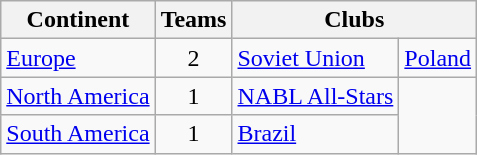<table class="wikitable" style="margin-left:0.5em;">
<tr>
<th>Continent</th>
<th>Teams</th>
<th colspan=5>Clubs</th>
</tr>
<tr>
<td><a href='#'>Europe</a></td>
<td align=center>2</td>
<td> <a href='#'>Soviet Union</a></td>
<td> <a href='#'>Poland</a></td>
</tr>
<tr>
<td><a href='#'>North America</a></td>
<td align=center>1</td>
<td> <a href='#'>NABL All-Stars</a></td>
</tr>
<tr>
<td><a href='#'>South America</a></td>
<td align=center>1</td>
<td> <a href='#'>Brazil</a></td>
</tr>
</table>
